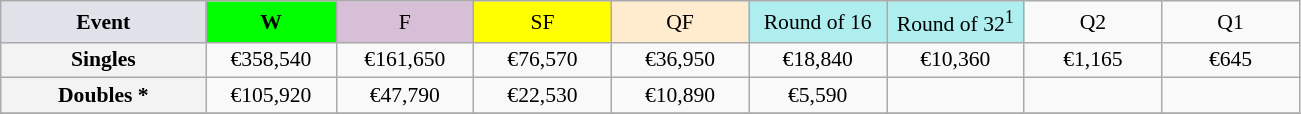<table class=wikitable style=font-size:90%;text-align:center>
<tr>
<td style="width:130px; background:#dfe2e9;"><strong>Event</strong></td>
<td style="width:80px; background:lime;"><strong>W</strong></td>
<td style="width:85px; background:thistle;">F</td>
<td style="width:85px; background:#ff0;">SF</td>
<td style="width:85px; background:#ffebcd;">QF</td>
<td style="width:85px; background:#afeeee;">Round of 16</td>
<td style="width:85px; background:#afeeee;">Round of 32<sup>1</sup></td>
<td width=85>Q2</td>
<td width=85>Q1</td>
</tr>
<tr>
<td style="background:#f3f3f3;"><strong>Singles</strong></td>
<td>€358,540</td>
<td>€161,650</td>
<td>€76,570</td>
<td>€36,950</td>
<td>€18,840</td>
<td>€10,360</td>
<td>€1,165</td>
<td>€645</td>
</tr>
<tr>
<td style="background:#f3f3f3;"><strong>Doubles *</strong></td>
<td>€105,920</td>
<td>€47,790</td>
<td>€22,530</td>
<td>€10,890</td>
<td>€5,590</td>
<td></td>
<td></td>
<td></td>
</tr>
<tr>
</tr>
</table>
